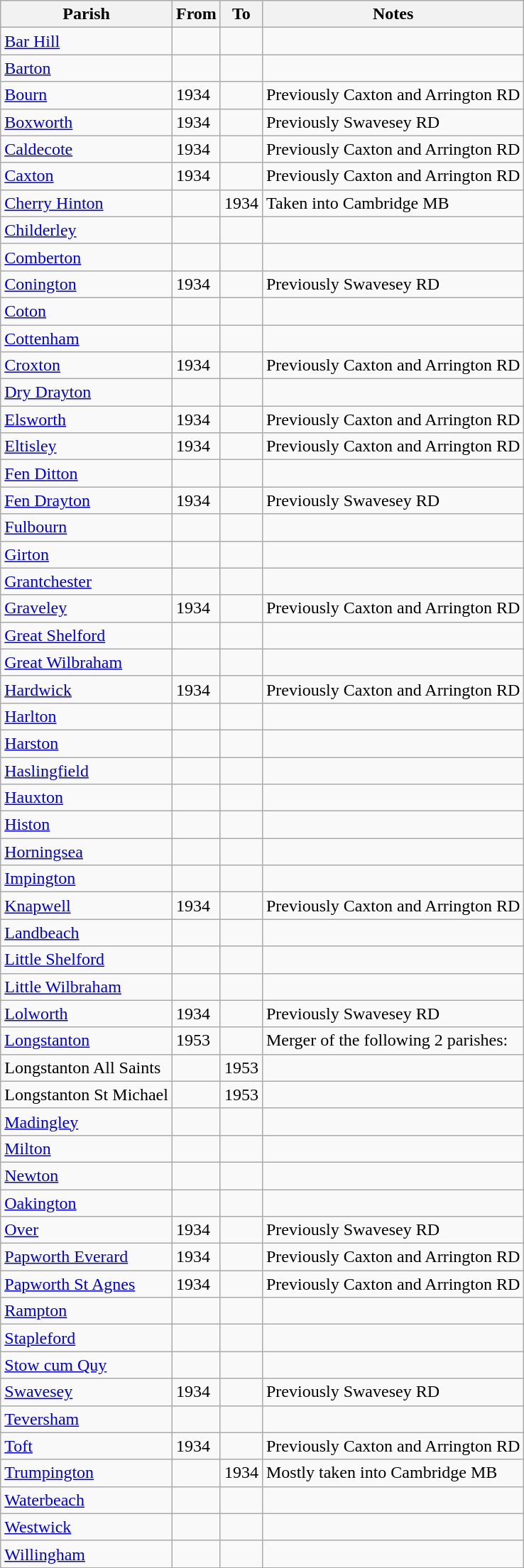<table class="wikitable">
<tr>
<th>Parish</th>
<th>From</th>
<th>To</th>
<th>Notes</th>
</tr>
<tr>
<td><a href='#'>Bar Hill</a></td>
<td></td>
<td></td>
<td></td>
</tr>
<tr>
<td><a href='#'>Barton</a></td>
<td></td>
<td></td>
<td></td>
</tr>
<tr>
<td><a href='#'>Bourn</a></td>
<td>1934</td>
<td></td>
<td>Previously Caxton and Arrington RD</td>
</tr>
<tr>
<td><a href='#'>Boxworth</a></td>
<td>1934</td>
<td></td>
<td>Previously Swavesey RD</td>
</tr>
<tr>
<td><a href='#'>Caldecote</a></td>
<td>1934</td>
<td></td>
<td>Previously Caxton and Arrington RD</td>
</tr>
<tr>
<td><a href='#'>Caxton</a></td>
<td>1934</td>
<td></td>
<td>Previously Caxton and Arrington RD</td>
</tr>
<tr>
<td><a href='#'>Cherry Hinton</a></td>
<td></td>
<td>1934</td>
<td>Taken into Cambridge MB</td>
</tr>
<tr>
<td><a href='#'>Childerley</a></td>
<td></td>
<td></td>
<td></td>
</tr>
<tr>
<td><a href='#'>Comberton</a></td>
<td></td>
<td></td>
<td></td>
</tr>
<tr>
<td><a href='#'>Conington</a></td>
<td>1934</td>
<td></td>
<td>Previously Swavesey RD</td>
</tr>
<tr>
<td><a href='#'>Coton</a></td>
<td></td>
<td></td>
<td></td>
</tr>
<tr>
<td><a href='#'>Cottenham</a></td>
<td></td>
<td></td>
<td></td>
</tr>
<tr>
<td><a href='#'>Croxton</a></td>
<td>1934</td>
<td></td>
<td>Previously Caxton and Arrington RD</td>
</tr>
<tr>
<td><a href='#'>Dry Drayton</a></td>
<td></td>
<td></td>
<td></td>
</tr>
<tr>
<td><a href='#'>Elsworth</a></td>
<td>1934</td>
<td></td>
<td>Previously Caxton and Arrington RD</td>
</tr>
<tr>
<td><a href='#'>Eltisley</a></td>
<td>1934</td>
<td></td>
<td>Previously Caxton and Arrington RD</td>
</tr>
<tr>
<td><a href='#'>Fen Ditton</a></td>
<td></td>
<td></td>
<td></td>
</tr>
<tr>
<td><a href='#'>Fen Drayton</a></td>
<td>1934</td>
<td></td>
<td>Previously Swavesey RD</td>
</tr>
<tr>
<td><a href='#'>Fulbourn</a></td>
<td></td>
<td></td>
<td></td>
</tr>
<tr>
<td><a href='#'>Girton</a></td>
<td></td>
<td></td>
<td></td>
</tr>
<tr>
<td><a href='#'>Grantchester</a></td>
<td></td>
<td></td>
<td></td>
</tr>
<tr>
<td><a href='#'>Graveley</a></td>
<td>1934</td>
<td></td>
<td>Previously Caxton and Arrington RD</td>
</tr>
<tr>
<td><a href='#'>Great Shelford</a></td>
<td></td>
<td></td>
<td></td>
</tr>
<tr>
<td><a href='#'>Great Wilbraham</a></td>
<td></td>
<td></td>
<td></td>
</tr>
<tr>
<td><a href='#'>Hardwick</a></td>
<td>1934</td>
<td></td>
<td>Previously Caxton and Arrington RD</td>
</tr>
<tr>
<td><a href='#'>Harlton</a></td>
<td></td>
<td></td>
<td></td>
</tr>
<tr>
<td><a href='#'>Harston</a></td>
<td></td>
<td></td>
<td></td>
</tr>
<tr>
<td><a href='#'>Haslingfield</a></td>
<td></td>
<td></td>
<td></td>
</tr>
<tr>
<td><a href='#'>Hauxton</a></td>
<td></td>
<td></td>
<td></td>
</tr>
<tr>
<td><a href='#'>Histon</a></td>
<td></td>
<td></td>
<td></td>
</tr>
<tr>
<td><a href='#'>Horningsea</a></td>
<td></td>
<td></td>
<td></td>
</tr>
<tr>
<td><a href='#'>Impington</a></td>
<td></td>
<td></td>
<td></td>
</tr>
<tr>
<td><a href='#'>Knapwell</a></td>
<td>1934</td>
<td></td>
<td>Previously Caxton and Arrington RD</td>
</tr>
<tr>
<td><a href='#'>Landbeach</a></td>
<td></td>
<td></td>
<td></td>
</tr>
<tr>
<td><a href='#'>Little Shelford</a></td>
<td></td>
<td></td>
<td></td>
</tr>
<tr>
<td><a href='#'>Little Wilbraham</a></td>
<td></td>
<td></td>
<td></td>
</tr>
<tr>
<td><a href='#'>Lolworth</a></td>
<td>1934</td>
<td></td>
<td>Previously Swavesey RD</td>
</tr>
<tr>
<td><a href='#'>Longstanton</a></td>
<td>1953</td>
<td></td>
<td>Merger of the following 2 parishes:</td>
</tr>
<tr>
<td>Longstanton All Saints</td>
<td></td>
<td>1953</td>
<td></td>
</tr>
<tr>
<td>Longstanton St Michael</td>
<td></td>
<td>1953</td>
<td></td>
</tr>
<tr>
<td><a href='#'>Madingley</a></td>
<td></td>
<td></td>
<td></td>
</tr>
<tr>
<td><a href='#'>Milton</a></td>
<td></td>
<td></td>
<td></td>
</tr>
<tr>
<td><a href='#'>Newton</a></td>
<td></td>
<td></td>
<td></td>
</tr>
<tr>
<td><a href='#'>Oakington</a></td>
<td></td>
<td></td>
<td></td>
</tr>
<tr>
<td><a href='#'>Over</a></td>
<td>1934</td>
<td></td>
<td>Previously Swavesey RD</td>
</tr>
<tr>
<td><a href='#'>Papworth Everard</a></td>
<td>1934</td>
<td></td>
<td>Previously Caxton and Arrington RD</td>
</tr>
<tr>
<td><a href='#'>Papworth St Agnes</a></td>
<td>1934</td>
<td></td>
<td>Previously Caxton and Arrington RD</td>
</tr>
<tr>
<td><a href='#'>Rampton</a></td>
<td></td>
<td></td>
<td></td>
</tr>
<tr>
<td><a href='#'>Stapleford</a></td>
<td></td>
<td></td>
<td></td>
</tr>
<tr>
<td><a href='#'>Stow cum Quy</a></td>
<td></td>
<td></td>
<td></td>
</tr>
<tr>
<td><a href='#'>Swavesey</a></td>
<td>1934</td>
<td></td>
<td>Previously Swavesey RD</td>
</tr>
<tr>
<td><a href='#'>Teversham</a></td>
<td></td>
<td></td>
<td></td>
</tr>
<tr>
<td><a href='#'>Toft</a></td>
<td>1934</td>
<td></td>
<td>Previously Caxton and Arrington RD</td>
</tr>
<tr>
<td><a href='#'>Trumpington</a></td>
<td></td>
<td>1934</td>
<td>Mostly taken into Cambridge MB</td>
</tr>
<tr>
<td><a href='#'>Waterbeach</a></td>
<td></td>
<td></td>
<td></td>
</tr>
<tr>
<td><a href='#'>Westwick</a></td>
<td></td>
<td></td>
<td></td>
</tr>
<tr>
<td><a href='#'>Willingham</a></td>
<td></td>
<td></td>
<td></td>
</tr>
<tr>
</tr>
</table>
